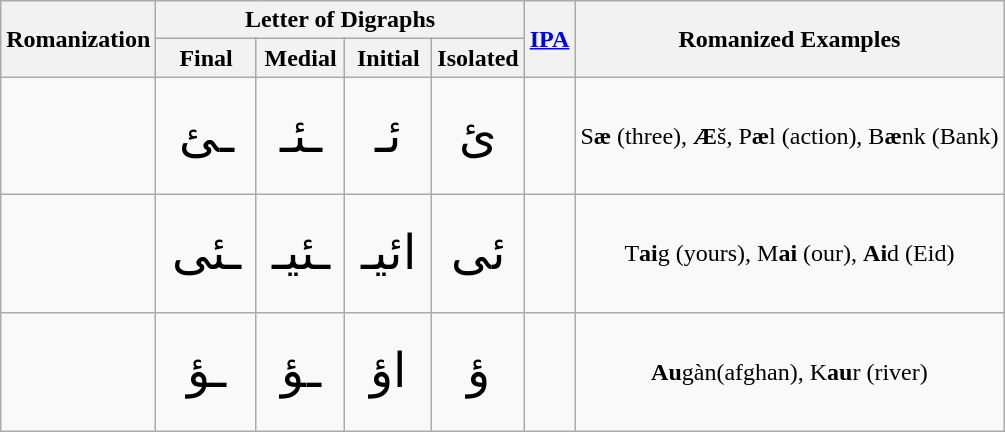<table class="wikitable static-row-numbers static-row-header-hash">
<tr style="text-align:center;">
<th rowspan="2">Romanization</th>
<th colspan="4">Letter of Digraphs</th>
<th rowspan="2"><a href='#'>IPA</a></th>
<th rowspan="2">Romanized Examples</th>
</tr>
<tr class="static-row-header">
<th>Final</th>
<th>Medial</th>
<th>Initial</th>
<th>Isolated</th>
</tr>
<tr style="text-align:center;'">
<td></td>
<td style="line-height:180%;padding:10px;font-size:200%;">ـئ</td>
<td style="line-height:180%;padding:10px;font-size:200%;">ـئـ</td>
<td style="line-height:180%;padding:10px;font-size:200%;">ئـ</td>
<td style="line-height:180%;padding:10px;font-size:200%;">ئ</td>
<td></td>
<td>S<strong>æ</strong> (three), <strong>Æ</strong>š, P<strong>æ</strong>l (action), B<strong>æ</strong>nk (Bank)</td>
</tr>
<tr style="text-align:center;'">
<td></td>
<td style="line-height:180%;padding:10px;font-size:200%;">ـئی</td>
<td style="line-height:180%;padding:10px;font-size:200%;">ـئیـ</td>
<td style="line-height:180%;padding:10px;font-size:200%;">ائیـ</td>
<td style="line-height:180%;padding:10px;font-size:200%;">ئی</td>
<td></td>
<td>T<strong>ai</strong>g (yours), M<strong>ai</strong> (our), <strong>Ai</strong>d (Eid)</td>
</tr>
<tr style="text-align:center;'">
<td></td>
<td style="line-height:180%;padding:10px;font-size:200%;">ـؤ</td>
<td style="line-height:180%;padding:10px;font-size:200%;">ـؤ</td>
<td style="line-height:180%;padding:10px;font-size:200%;">اؤ</td>
<td style="line-height:180%;padding:10px;font-size:200%;">ؤ</td>
<td></td>
<td><strong>Au</strong>gàn(afghan), K<strong>au</strong>r (river)</td>
</tr>
</table>
